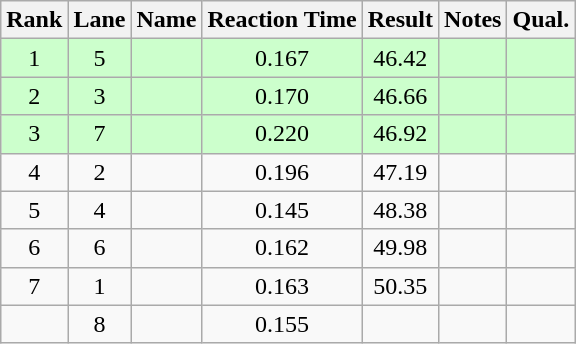<table class="wikitable sortable" style="text-align:center">
<tr>
<th>Rank</th>
<th>Lane</th>
<th>Name</th>
<th>Reaction Time</th>
<th>Result</th>
<th>Notes</th>
<th>Qual.</th>
</tr>
<tr bgcolor=ccffcc>
<td>1</td>
<td>5</td>
<td align="left"></td>
<td>0.167</td>
<td>46.42</td>
<td></td>
<td></td>
</tr>
<tr bgcolor=ccffcc>
<td>2</td>
<td>3</td>
<td align="left"></td>
<td>0.170</td>
<td>46.66</td>
<td></td>
<td></td>
</tr>
<tr bgcolor=ccffcc>
<td>3</td>
<td>7</td>
<td align="left"></td>
<td>0.220</td>
<td>46.92</td>
<td></td>
<td></td>
</tr>
<tr>
<td>4</td>
<td>2</td>
<td align="left"></td>
<td>0.196</td>
<td>47.19</td>
<td></td>
<td></td>
</tr>
<tr>
<td>5</td>
<td>4</td>
<td align="left"></td>
<td>0.145</td>
<td>48.38</td>
<td></td>
<td></td>
</tr>
<tr>
<td>6</td>
<td>6</td>
<td align="left"></td>
<td>0.162</td>
<td>49.98</td>
<td></td>
<td></td>
</tr>
<tr>
<td>7</td>
<td>1</td>
<td align="left"></td>
<td>0.163</td>
<td>50.35</td>
<td></td>
<td></td>
</tr>
<tr>
<td></td>
<td>8</td>
<td align="left"></td>
<td>0.155</td>
<td></td>
<td></td>
<td></td>
</tr>
</table>
